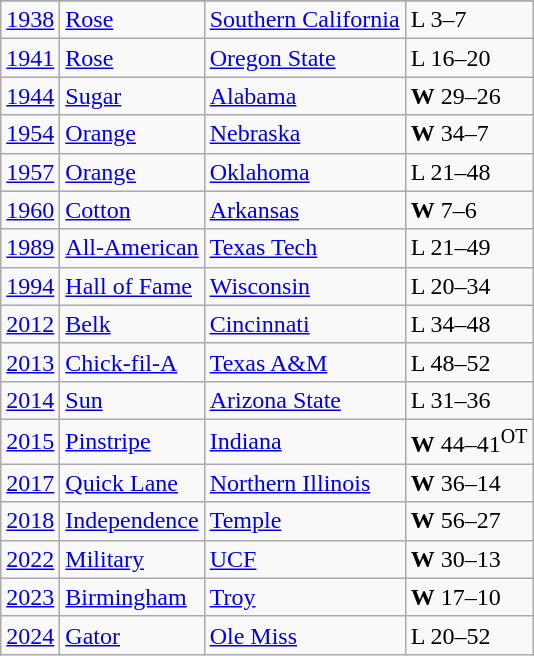<table class="wikitable">
<tr>
</tr>
<tr>
<td><a href='#'>1938</a></td>
<td><a href='#'>Rose</a></td>
<td><a href='#'>Southern California</a></td>
<td>L 3–7</td>
</tr>
<tr>
<td><a href='#'>1941</a></td>
<td><a href='#'>Rose</a></td>
<td><a href='#'>Oregon State</a></td>
<td>L 16–20</td>
</tr>
<tr>
<td><a href='#'>1944</a></td>
<td><a href='#'>Sugar</a></td>
<td><a href='#'>Alabama</a></td>
<td><strong>W</strong> 29–26</td>
</tr>
<tr>
<td><a href='#'>1954</a></td>
<td><a href='#'>Orange</a></td>
<td><a href='#'>Nebraska</a></td>
<td><strong>W</strong> 34–7</td>
</tr>
<tr>
<td><a href='#'>1957</a></td>
<td><a href='#'>Orange</a></td>
<td><a href='#'>Oklahoma</a></td>
<td>L 21–48</td>
</tr>
<tr>
<td><a href='#'>1960</a></td>
<td><a href='#'>Cotton</a></td>
<td><a href='#'>Arkansas</a></td>
<td><strong>W</strong> 7–6</td>
</tr>
<tr>
<td><a href='#'>1989</a></td>
<td><a href='#'>All-American</a></td>
<td><a href='#'>Texas Tech</a></td>
<td>L 21–49</td>
</tr>
<tr>
<td><a href='#'>1994</a></td>
<td><a href='#'>Hall of Fame</a></td>
<td><a href='#'>Wisconsin</a></td>
<td>L 20–34</td>
</tr>
<tr>
<td><a href='#'>2012</a></td>
<td><a href='#'>Belk</a></td>
<td><a href='#'>Cincinnati</a></td>
<td>L 34–48</td>
</tr>
<tr>
<td><a href='#'>2013</a></td>
<td><a href='#'>Chick-fil-A</a></td>
<td><a href='#'>Texas A&M</a></td>
<td>L 48–52</td>
</tr>
<tr>
<td><a href='#'>2014</a></td>
<td><a href='#'>Sun</a></td>
<td><a href='#'>Arizona State</a></td>
<td>L 31–36</td>
</tr>
<tr>
<td><a href='#'>2015</a></td>
<td><a href='#'>Pinstripe</a></td>
<td><a href='#'>Indiana</a></td>
<td><strong>W</strong> 44–41<sup>OT</sup></td>
</tr>
<tr>
<td><a href='#'>2017</a></td>
<td><a href='#'>Quick Lane</a></td>
<td><a href='#'>Northern Illinois</a></td>
<td><strong>W</strong> 36–14</td>
</tr>
<tr>
<td><a href='#'>2018</a></td>
<td><a href='#'>Independence</a></td>
<td><a href='#'>Temple</a></td>
<td><strong>W</strong> 56–27</td>
</tr>
<tr>
<td><a href='#'>2022</a></td>
<td><a href='#'>Military</a></td>
<td><a href='#'>UCF</a></td>
<td><strong>W</strong> 30–13</td>
</tr>
<tr>
<td><a href='#'>2023</a></td>
<td><a href='#'>Birmingham</a></td>
<td><a href='#'>Troy</a></td>
<td><strong>W</strong> 17–10</td>
</tr>
<tr>
<td><a href='#'>2024</a></td>
<td><a href='#'>Gator</a></td>
<td><a href='#'>Ole Miss</a></td>
<td>L 20–52</td>
</tr>
</table>
